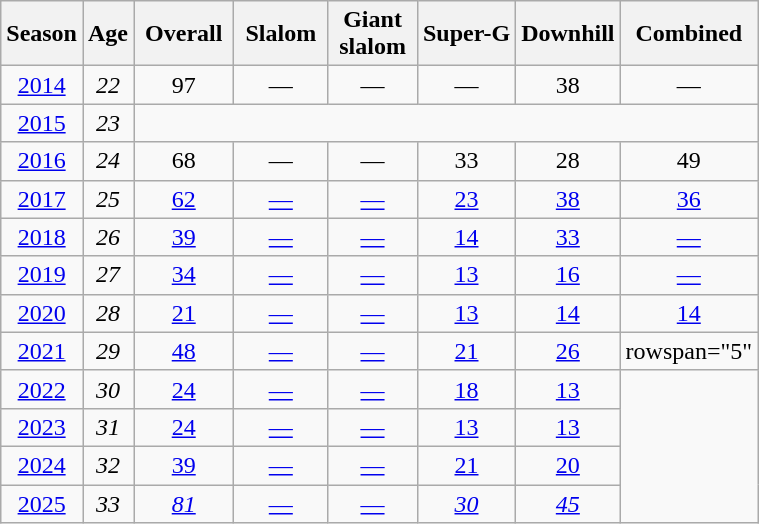<table class=wikitable style="text-align:center">
<tr>
<th>Season</th>
<th>Age</th>
<th> Overall </th>
<th> Slalom </th>
<th>Giant<br> slalom </th>
<th>Super-G</th>
<th>Downhill</th>
<th>Combined</th>
</tr>
<tr>
<td><a href='#'>2014</a></td>
<td><em>22</em></td>
<td>97</td>
<td>—</td>
<td>—</td>
<td>—</td>
<td>38</td>
<td>—</td>
</tr>
<tr>
<td><a href='#'>2015</a></td>
<td><em>23</em></td>
<td colspan=6><em></em></td>
</tr>
<tr>
<td><a href='#'>2016</a></td>
<td><em>24</em></td>
<td>68</td>
<td>—</td>
<td>—</td>
<td>33</td>
<td>28</td>
<td>49</td>
</tr>
<tr>
<td><a href='#'>2017</a></td>
<td><em>25</em></td>
<td><a href='#'>62</a></td>
<td><a href='#'>—</a></td>
<td><a href='#'>—</a></td>
<td><a href='#'>23</a></td>
<td><a href='#'>38</a></td>
<td><a href='#'>36</a></td>
</tr>
<tr>
<td><a href='#'>2018</a></td>
<td><em>26</em></td>
<td><a href='#'>39</a></td>
<td><a href='#'>—</a></td>
<td><a href='#'>—</a></td>
<td><a href='#'>14</a></td>
<td><a href='#'>33</a></td>
<td><a href='#'>—</a></td>
</tr>
<tr>
<td><a href='#'>2019</a></td>
<td><em>27</em></td>
<td><a href='#'>34</a></td>
<td><a href='#'>—</a></td>
<td><a href='#'>—</a></td>
<td><a href='#'>13</a></td>
<td><a href='#'>16</a></td>
<td><a href='#'>—</a></td>
</tr>
<tr>
<td><a href='#'>2020</a></td>
<td><em>28</em></td>
<td><a href='#'>21</a></td>
<td><a href='#'>—</a></td>
<td><a href='#'>—</a></td>
<td><a href='#'>13</a></td>
<td><a href='#'>14</a></td>
<td><a href='#'>14</a></td>
</tr>
<tr>
<td><a href='#'>2021</a></td>
<td><em>29</em></td>
<td><a href='#'>48</a></td>
<td><a href='#'>—</a></td>
<td><a href='#'>—</a></td>
<td><a href='#'>21</a></td>
<td><a href='#'>26</a></td>
<td>rowspan="5" </td>
</tr>
<tr>
<td><a href='#'>2022</a></td>
<td><em>30</em></td>
<td><a href='#'>24</a></td>
<td><a href='#'>—</a></td>
<td><a href='#'>—</a></td>
<td><a href='#'>18</a></td>
<td><a href='#'>13</a></td>
</tr>
<tr>
<td><a href='#'>2023</a></td>
<td><em>31</em></td>
<td><a href='#'>24</a></td>
<td><a href='#'>—</a></td>
<td><a href='#'>—</a></td>
<td><a href='#'>13</a></td>
<td><a href='#'>13</a></td>
</tr>
<tr>
<td><a href='#'>2024</a></td>
<td><em>32</em></td>
<td><a href='#'>39</a></td>
<td><a href='#'>—</a></td>
<td><a href='#'>—</a></td>
<td><a href='#'>21</a></td>
<td><a href='#'>20</a></td>
</tr>
<tr>
<td><a href='#'>2025</a></td>
<td><em>33</em></td>
<td><a href='#'><em>81</em></a></td>
<td><a href='#'>—</a></td>
<td><a href='#'>—</a></td>
<td><a href='#'><em>30</em></a></td>
<td><a href='#'><em>45</em></a></td>
</tr>
</table>
